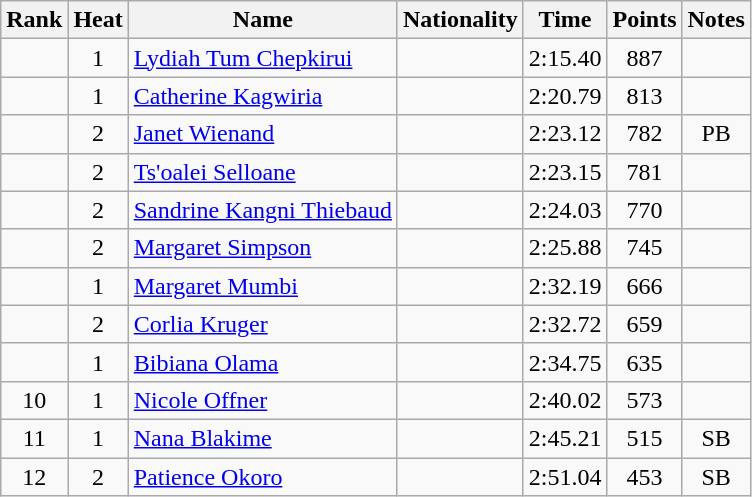<table class="wikitable sortable" style="text-align:center">
<tr>
<th>Rank</th>
<th>Heat</th>
<th>Name</th>
<th>Nationality</th>
<th>Time</th>
<th>Points</th>
<th>Notes</th>
</tr>
<tr>
<td></td>
<td>1</td>
<td align="left"><a href='#'>Lydiah Tum Chepkirui</a></td>
<td align=left></td>
<td>2:15.40</td>
<td>887</td>
<td></td>
</tr>
<tr>
<td></td>
<td>1</td>
<td align="left"><a href='#'>Catherine Kagwiria</a></td>
<td align=left></td>
<td>2:20.79</td>
<td>813</td>
<td></td>
</tr>
<tr>
<td></td>
<td>2</td>
<td align="left"><a href='#'>Janet Wienand</a></td>
<td align=left></td>
<td>2:23.12</td>
<td>782</td>
<td>PB</td>
</tr>
<tr>
<td></td>
<td>2</td>
<td align="left"><a href='#'>Ts'oalei Selloane</a></td>
<td align=left></td>
<td>2:23.15</td>
<td>781</td>
<td></td>
</tr>
<tr>
<td></td>
<td>2</td>
<td align="left"><a href='#'>Sandrine Kangni Thiebaud</a></td>
<td align=left></td>
<td>2:24.03</td>
<td>770</td>
<td></td>
</tr>
<tr>
<td></td>
<td>2</td>
<td align="left"><a href='#'>Margaret Simpson</a></td>
<td align=left></td>
<td>2:25.88</td>
<td>745</td>
<td></td>
</tr>
<tr>
<td></td>
<td>1</td>
<td align="left"><a href='#'>Margaret Mumbi</a></td>
<td align=left></td>
<td>2:32.19</td>
<td>666</td>
<td></td>
</tr>
<tr>
<td></td>
<td>2</td>
<td align="left"><a href='#'>Corlia Kruger</a></td>
<td align=left></td>
<td>2:32.72</td>
<td>659</td>
<td></td>
</tr>
<tr>
<td></td>
<td>1</td>
<td align="left"><a href='#'>Bibiana Olama</a></td>
<td align=left></td>
<td>2:34.75</td>
<td>635</td>
<td></td>
</tr>
<tr>
<td>10</td>
<td>1</td>
<td align="left"><a href='#'>Nicole Offner</a></td>
<td align=left></td>
<td>2:40.02</td>
<td>573</td>
<td></td>
</tr>
<tr>
<td>11</td>
<td>1</td>
<td align="left"><a href='#'>Nana Blakime</a></td>
<td align=left></td>
<td>2:45.21</td>
<td>515</td>
<td>SB</td>
</tr>
<tr>
<td>12</td>
<td>2</td>
<td align="left"><a href='#'>Patience Okoro</a></td>
<td align=left></td>
<td>2:51.04</td>
<td>453</td>
<td>SB</td>
</tr>
</table>
